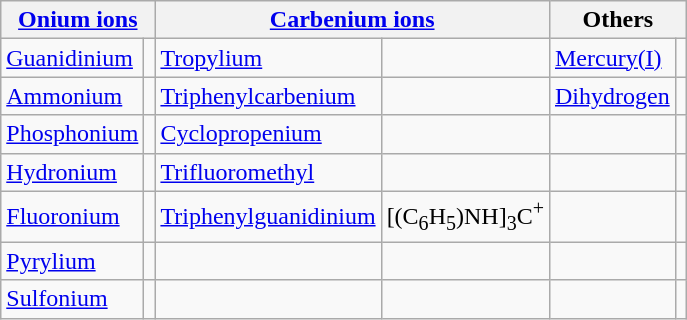<table class="wikitable">
<tr>
<th colspan="2"><a href='#'>Onium ions</a></th>
<th colspan="2"><a href='#'>Carbenium ions</a></th>
<th colspan="2">Others</th>
</tr>
<tr>
<td><a href='#'>Guanidinium</a></td>
<td></td>
<td><a href='#'>Tropylium</a></td>
<td></td>
<td><a href='#'>Mercury(I)</a></td>
<td></td>
</tr>
<tr>
<td><a href='#'>Ammonium</a></td>
<td></td>
<td><a href='#'>Triphenylcarbenium</a></td>
<td></td>
<td><a href='#'>Dihydrogen</a></td>
<td></td>
</tr>
<tr>
<td><a href='#'>Phosphonium</a></td>
<td></td>
<td><a href='#'>Cyclopropenium</a></td>
<td></td>
<td></td>
<td></td>
</tr>
<tr>
<td><a href='#'>Hydronium</a></td>
<td></td>
<td><a href='#'>Trifluoromethyl</a></td>
<td></td>
<td></td>
<td></td>
</tr>
<tr>
<td><a href='#'>Fluoronium</a></td>
<td></td>
<td><a href='#'>Triphenylguanidinium</a></td>
<td>[(C<sub>6</sub>H<sub>5</sub>)NH]<sub>3</sub>C<sup>+</sup></td>
<td></td>
<td></td>
</tr>
<tr>
<td><a href='#'>Pyrylium</a></td>
<td></td>
<td></td>
<td></td>
<td></td>
<td></td>
</tr>
<tr>
<td><a href='#'>Sulfonium</a></td>
<td></td>
<td></td>
<td></td>
<td></td>
<td></td>
</tr>
</table>
